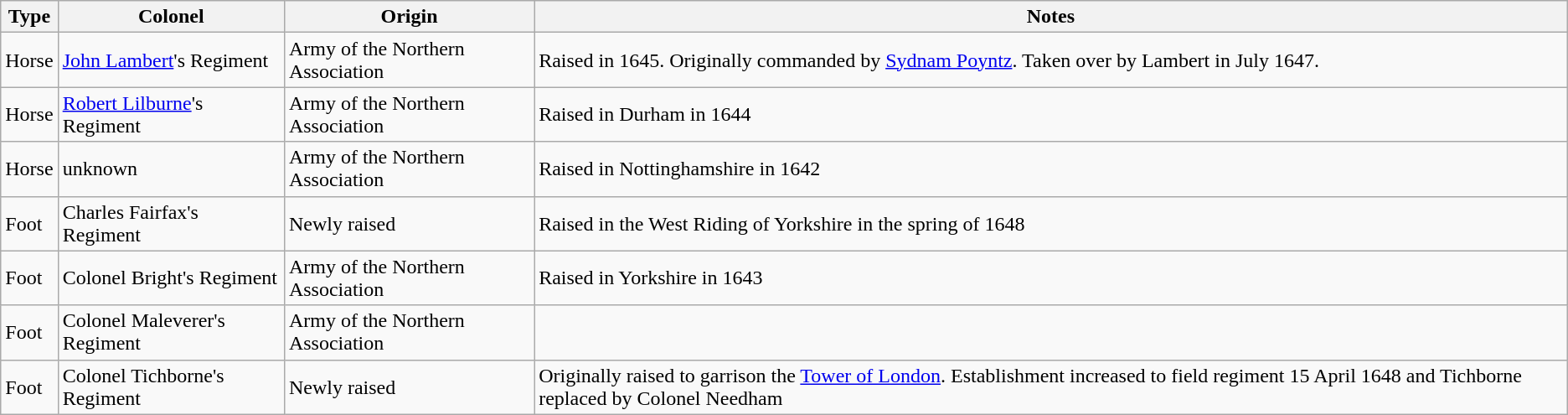<table class="wikitable">
<tr>
<th>Type</th>
<th>Colonel</th>
<th>Origin</th>
<th>Notes</th>
</tr>
<tr>
<td style="text-align:center;">Horse</td>
<td><a href='#'>John Lambert</a>'s Regiment</td>
<td>Army of the Northern Association</td>
<td>Raised in 1645. Originally commanded by <a href='#'>Sydnam Poyntz</a>. Taken over by Lambert in July 1647.</td>
</tr>
<tr>
<td style="text-align-center;">Horse</td>
<td><a href='#'>Robert Lilburne</a>'s Regiment</td>
<td>Army of the Northern Association</td>
<td>Raised in Durham in 1644</td>
</tr>
<tr>
<td style="text-align-center;">Horse</td>
<td>unknown</td>
<td>Army of the Northern Association</td>
<td>Raised in Nottinghamshire in 1642</td>
</tr>
<tr>
<td style="text-align-center;">Foot</td>
<td>Charles Fairfax's Regiment</td>
<td>Newly raised</td>
<td>Raised in the West Riding of Yorkshire in the spring of 1648</td>
</tr>
<tr>
<td style="text-align-center;">Foot</td>
<td>Colonel Bright's Regiment</td>
<td>Army of the Northern Association</td>
<td>Raised in Yorkshire in 1643</td>
</tr>
<tr>
<td style="text-align-center;">Foot</td>
<td>Colonel Maleverer's Regiment</td>
<td>Army of the Northern Association</td>
<td></td>
</tr>
<tr>
<td style="text-align-center;">Foot</td>
<td>Colonel Tichborne's Regiment</td>
<td>Newly raised</td>
<td>Originally raised to garrison the <a href='#'>Tower of London</a>. Establishment increased to field regiment 15 April 1648 and Tichborne replaced by Colonel Needham</td>
</tr>
</table>
